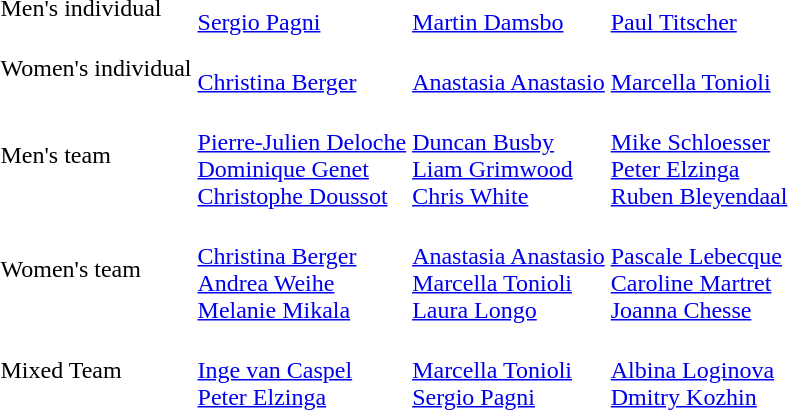<table>
<tr>
<td>Men's individual</td>
<td> <br> <a href='#'>Sergio Pagni</a></td>
<td> <br> <a href='#'>Martin Damsbo</a></td>
<td> <br> <a href='#'>Paul Titscher</a></td>
</tr>
<tr>
<td>Women's individual</td>
<td> <br> <a href='#'>Christina Berger</a></td>
<td> <br> <a href='#'>Anastasia Anastasio</a></td>
<td> <br> <a href='#'>Marcella Tonioli</a></td>
</tr>
<tr>
<td>Men's team</td>
<td> <br> <a href='#'>Pierre-Julien Deloche</a> <br> <a href='#'>Dominique Genet</a> <br> <a href='#'>Christophe Doussot</a></td>
<td> <br> <a href='#'>Duncan Busby</a> <br> <a href='#'>Liam Grimwood</a> <br> <a href='#'>Chris White</a></td>
<td> <br> <a href='#'>Mike Schloesser</a> <br> <a href='#'>Peter Elzinga</a> <br> <a href='#'>Ruben Bleyendaal</a></td>
</tr>
<tr>
<td>Women's team</td>
<td> <br> <a href='#'>Christina Berger</a> <br> <a href='#'>Andrea Weihe</a> <br> <a href='#'>Melanie Mikala</a></td>
<td> <br> <a href='#'>Anastasia Anastasio</a> <br> <a href='#'>Marcella Tonioli</a> <br> <a href='#'>Laura Longo</a></td>
<td> <br> <a href='#'>Pascale Lebecque</a> <br> <a href='#'>Caroline Martret</a> <br> <a href='#'>Joanna Chesse</a></td>
</tr>
<tr>
<td>Mixed Team</td>
<td> <br> <a href='#'>Inge van Caspel</a> <br> <a href='#'>Peter Elzinga</a></td>
<td> <br> <a href='#'>Marcella Tonioli</a> <br> <a href='#'>Sergio Pagni</a></td>
<td> <br> <a href='#'>Albina Loginova</a> <br> <a href='#'>Dmitry Kozhin</a></td>
</tr>
</table>
